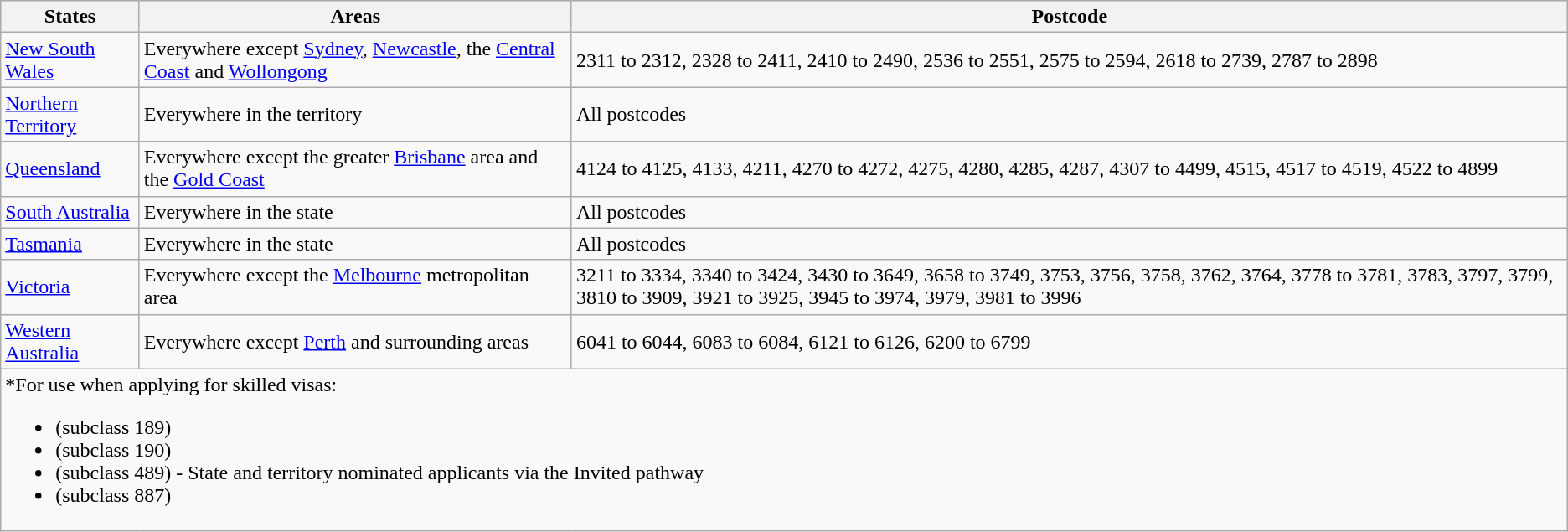<table class="wikitable">
<tr>
<th>States</th>
<th>Areas</th>
<th>Postcode</th>
</tr>
<tr>
<td><a href='#'>New South Wales</a></td>
<td>Everywhere except <a href='#'>Sydney</a>, <a href='#'>Newcastle</a>, the <a href='#'>Central Coast</a> and <a href='#'>Wollongong</a></td>
<td>2311 to 2312, 2328 to 2411, 2410 to 2490, 2536 to 2551, 2575 to 2594, 2618 to 2739, 2787 to 2898</td>
</tr>
<tr>
<td><a href='#'>Northern Territory</a></td>
<td>Everywhere in the territory</td>
<td>All postcodes</td>
</tr>
<tr>
<td><a href='#'>Queensland</a></td>
<td>Everywhere except the greater <a href='#'>Brisbane</a> area and the <a href='#'>Gold Coast</a></td>
<td>4124 to 4125, 4133, 4211, 4270 to 4272, 4275, 4280, 4285, 4287, 4307 to 4499, 4515, 4517 to 4519, 4522 to 4899</td>
</tr>
<tr>
<td><a href='#'>South Australia</a></td>
<td>Everywhere in the state</td>
<td>All postcodes</td>
</tr>
<tr>
<td><a href='#'>Tasmania</a></td>
<td>Everywhere in the state</td>
<td>All postcodes</td>
</tr>
<tr>
<td><a href='#'>Victoria</a></td>
<td>Everywhere except the <a href='#'>Melbourne</a> metropolitan area</td>
<td>3211 to 3334, 3340 to 3424, 3430 to 3649, 3658 to 3749, 3753, 3756, 3758, 3762, 3764, 3778 to 3781, 3783, 3797, 3799, 3810 to 3909, 3921 to 3925, 3945 to 3974, 3979, 3981 to 3996</td>
</tr>
<tr>
<td><a href='#'>Western Australia</a></td>
<td>Everywhere except <a href='#'>Perth</a> and surrounding areas</td>
<td>6041 to 6044, 6083 to 6084, 6121 to 6126, 6200 to 6799</td>
</tr>
<tr>
<td colspan="3">*For use when applying for skilled visas:<br><ul><li> (subclass 189)</li><li> (subclass 190)</li><li> (subclass 489) - State and territory nominated applicants via the Invited pathway</li><li> (subclass 887)</li></ul></td>
</tr>
</table>
